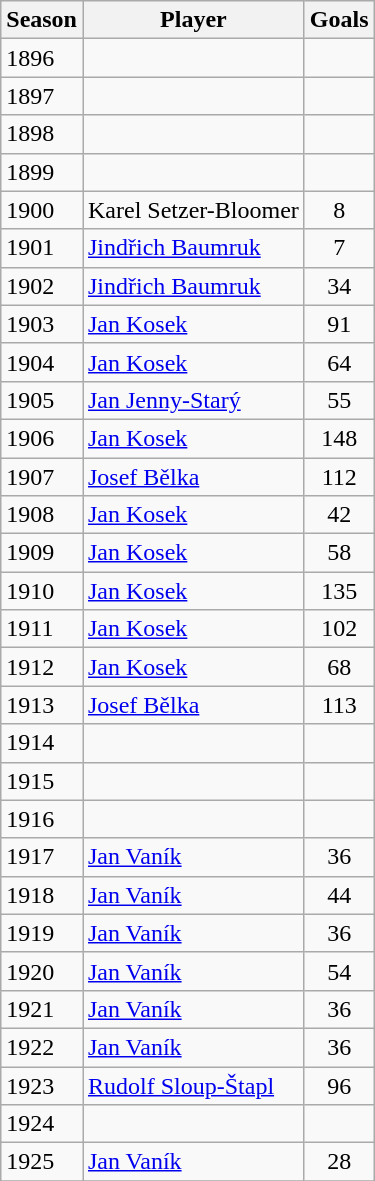<table class="wikitable">
<tr>
<th>Season</th>
<th>Player</th>
<th>Goals</th>
</tr>
<tr>
<td>1896</td>
<td></td>
<td style="text-align:center"></td>
</tr>
<tr>
<td>1897</td>
<td></td>
<td style="text-align:center"></td>
</tr>
<tr>
<td>1898</td>
<td></td>
<td style="text-align:center"></td>
</tr>
<tr>
<td>1899</td>
<td></td>
<td style="text-align:center"></td>
</tr>
<tr>
<td>1900</td>
<td> Karel Setzer-Bloomer</td>
<td style="text-align:center">8</td>
</tr>
<tr>
<td>1901</td>
<td> <a href='#'>Jindřich Baumruk</a></td>
<td style="text-align:center">7</td>
</tr>
<tr>
<td>1902</td>
<td> <a href='#'>Jindřich Baumruk</a></td>
<td style="text-align:center">34</td>
</tr>
<tr>
<td>1903</td>
<td> <a href='#'>Jan Kosek</a></td>
<td style="text-align:center">91</td>
</tr>
<tr>
<td>1904</td>
<td> <a href='#'>Jan Kosek</a></td>
<td style="text-align:center">64</td>
</tr>
<tr>
<td>1905</td>
<td> <a href='#'>Jan Jenny-Starý</a></td>
<td style="text-align:center">55</td>
</tr>
<tr>
<td>1906</td>
<td> <a href='#'>Jan Kosek</a></td>
<td style="text-align:center">148</td>
</tr>
<tr>
<td>1907</td>
<td> <a href='#'>Josef Bělka</a></td>
<td style="text-align:center">112</td>
</tr>
<tr>
<td>1908</td>
<td> <a href='#'>Jan Kosek</a></td>
<td style="text-align:center">42</td>
</tr>
<tr>
<td>1909</td>
<td> <a href='#'>Jan Kosek</a></td>
<td style="text-align:center">58</td>
</tr>
<tr>
<td>1910</td>
<td> <a href='#'>Jan Kosek</a></td>
<td style="text-align:center">135</td>
</tr>
<tr>
<td>1911</td>
<td> <a href='#'>Jan Kosek</a></td>
<td style="text-align:center">102</td>
</tr>
<tr>
<td>1912</td>
<td> <a href='#'>Jan Kosek</a></td>
<td style="text-align:center">68</td>
</tr>
<tr>
<td>1913</td>
<td> <a href='#'>Josef Bělka</a></td>
<td style="text-align:center">113</td>
</tr>
<tr>
<td>1914</td>
<td></td>
<td style="text-align:center"></td>
</tr>
<tr>
<td>1915</td>
<td></td>
<td style="text-align:center"></td>
</tr>
<tr>
<td>1916</td>
<td></td>
<td style="text-align:center"></td>
</tr>
<tr>
<td>1917</td>
<td> <a href='#'>Jan Vaník</a></td>
<td style="text-align:center">36</td>
</tr>
<tr>
<td>1918</td>
<td> <a href='#'>Jan Vaník</a></td>
<td style="text-align:center">44</td>
</tr>
<tr>
<td>1919</td>
<td> <a href='#'>Jan Vaník</a></td>
<td style="text-align:center">36</td>
</tr>
<tr>
<td>1920</td>
<td> <a href='#'>Jan Vaník</a></td>
<td style="text-align:center">54</td>
</tr>
<tr>
<td>1921</td>
<td> <a href='#'>Jan Vaník</a></td>
<td style="text-align:center">36</td>
</tr>
<tr>
<td>1922</td>
<td> <a href='#'>Jan Vaník</a></td>
<td style="text-align:center">36</td>
</tr>
<tr>
<td>1923</td>
<td> <a href='#'>Rudolf Sloup-Štapl</a></td>
<td style="text-align:center">96</td>
</tr>
<tr>
<td>1924</td>
<td></td>
<td style="text-align:center"></td>
</tr>
<tr>
<td>1925</td>
<td> <a href='#'>Jan Vaník</a></td>
<td style="text-align:center">28</td>
</tr>
<tr>
</tr>
</table>
